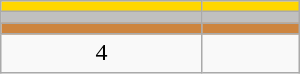<table class="wikitable" style="width:200px;">
<tr style="background:gold;">
<td align=center></td>
<td></td>
</tr>
<tr style="background:silver;">
<td align=center></td>
<td></td>
</tr>
<tr style="background:peru;">
<td align=center></td>
<td></td>
</tr>
<tr>
<td align=center>4</td>
<td></td>
</tr>
</table>
